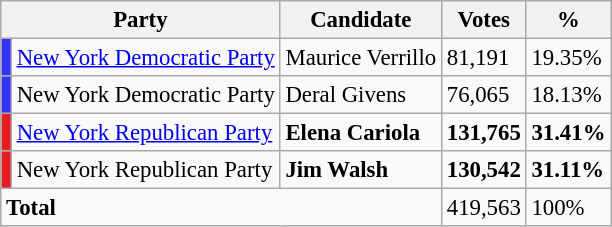<table class="wikitable" style="font-size: 95%">
<tr>
<th colspan="2">Party</th>
<th>Candidate</th>
<th>Votes</th>
<th>%</th>
</tr>
<tr>
<td bgcolor="#3333FF"></td>
<td><a href='#'>New York Democratic Party</a></td>
<td>Maurice Verrillo</td>
<td>81,191</td>
<td>19.35%</td>
</tr>
<tr>
<td bgcolor="#3333FF"></td>
<td>New York Democratic Party</td>
<td>Deral Givens</td>
<td>76,065</td>
<td>18.13%</td>
</tr>
<tr>
<td bgcolor="#E81B23"></td>
<td><a href='#'>New York Republican Party</a></td>
<td><strong>Elena Cariola</strong></td>
<td><strong>131,765</strong></td>
<td><strong>31.41%</strong></td>
</tr>
<tr>
<td bgcolor="#E81B23"></td>
<td>New York Republican Party</td>
<td><strong>Jim Walsh</strong></td>
<td><strong>130,542</strong></td>
<td><strong>31.11%</strong></td>
</tr>
<tr>
<td colspan="3"><strong>Total</strong></td>
<td>419,563</td>
<td>100%</td>
</tr>
</table>
